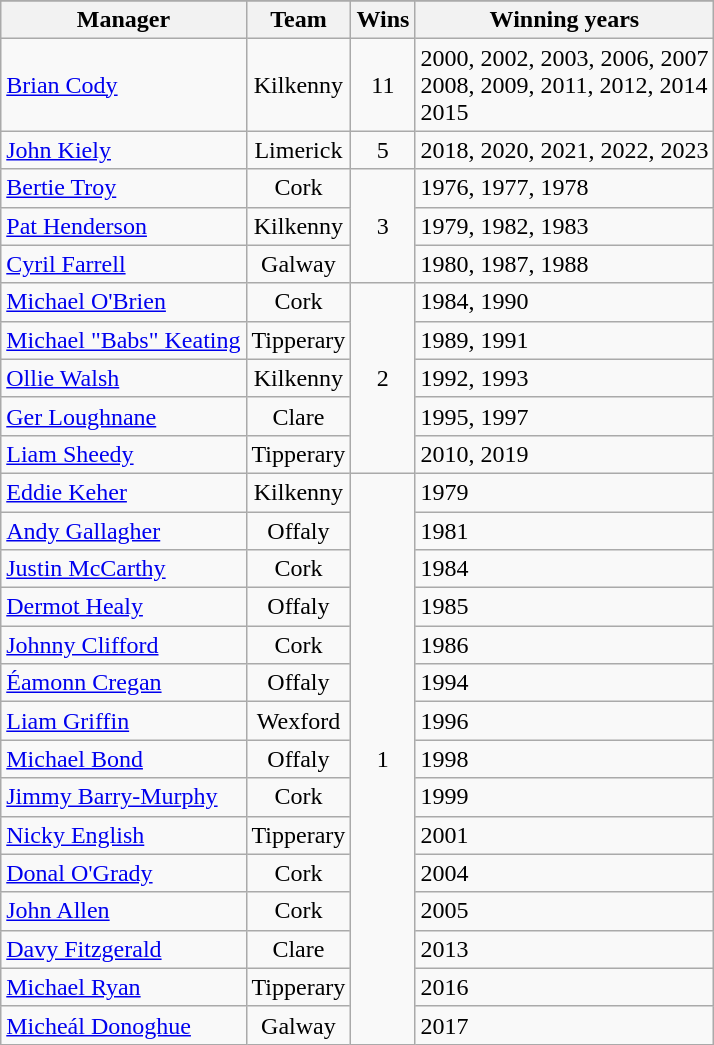<table class="wikitable">
<tr>
</tr>
<tr>
<th>Manager</th>
<th>Team</th>
<th>Wins</th>
<th>Winning years</th>
</tr>
<tr>
<td> <a href='#'>Brian Cody</a></td>
<td style="text-align:center">Kilkenny</td>
<td style="text-align:center;">11</td>
<td>2000, 2002, 2003, 2006, 2007<br>2008, 2009, 2011, 2012, 2014<br>2015</td>
</tr>
<tr>
<td> <a href='#'>John Kiely</a></td>
<td style="text-align:center">Limerick</td>
<td style="text-align:center;">5</td>
<td>2018, 2020, 2021, 2022, 2023</td>
</tr>
<tr>
<td> <a href='#'>Bertie Troy</a></td>
<td style="text-align:center">Cork</td>
<td rowspan="3" style="text-align:center;">3</td>
<td>1976, 1977, 1978</td>
</tr>
<tr>
<td> <a href='#'>Pat Henderson</a></td>
<td style="text-align:center">Kilkenny</td>
<td>1979, 1982, 1983</td>
</tr>
<tr>
<td> <a href='#'>Cyril Farrell</a></td>
<td style="text-align:center">Galway</td>
<td>1980, 1987, 1988</td>
</tr>
<tr>
<td> <a href='#'>Michael O'Brien</a></td>
<td style="text-align:center">Cork</td>
<td rowspan="5" style="text-align:center;">2</td>
<td>1984, 1990</td>
</tr>
<tr>
<td> <a href='#'>Michael "Babs" Keating</a></td>
<td style="text-align:center">Tipperary</td>
<td>1989, 1991</td>
</tr>
<tr>
<td> <a href='#'>Ollie Walsh</a></td>
<td style="text-align:center">Kilkenny</td>
<td>1992, 1993</td>
</tr>
<tr>
<td> <a href='#'>Ger Loughnane</a></td>
<td style="text-align:center">Clare</td>
<td>1995, 1997</td>
</tr>
<tr>
<td> <a href='#'>Liam Sheedy</a></td>
<td style="text-align:center">Tipperary</td>
<td>2010, 2019</td>
</tr>
<tr>
<td> <a href='#'>Eddie Keher</a></td>
<td style="text-align:center">Kilkenny</td>
<td rowspan="15" style="text-align:center;">1</td>
<td>1979</td>
</tr>
<tr>
<td> <a href='#'>Andy Gallagher</a></td>
<td style="text-align:center">Offaly</td>
<td>1981</td>
</tr>
<tr>
<td> <a href='#'>Justin McCarthy</a></td>
<td style="text-align:center">Cork</td>
<td>1984</td>
</tr>
<tr>
<td> <a href='#'>Dermot Healy</a></td>
<td style="text-align:center">Offaly</td>
<td>1985</td>
</tr>
<tr>
<td> <a href='#'>Johnny Clifford</a></td>
<td style="text-align:center">Cork</td>
<td>1986</td>
</tr>
<tr>
<td> <a href='#'>Éamonn Cregan</a></td>
<td style="text-align:center">Offaly</td>
<td>1994</td>
</tr>
<tr>
<td> <a href='#'>Liam Griffin</a></td>
<td style="text-align:center">Wexford</td>
<td>1996</td>
</tr>
<tr>
<td> <a href='#'>Michael Bond</a></td>
<td style="text-align:center">Offaly</td>
<td>1998</td>
</tr>
<tr>
<td> <a href='#'>Jimmy Barry-Murphy</a></td>
<td style="text-align:center">Cork</td>
<td>1999</td>
</tr>
<tr>
<td> <a href='#'>Nicky English</a></td>
<td style="text-align:center">Tipperary</td>
<td>2001</td>
</tr>
<tr>
<td> <a href='#'>Donal O'Grady</a></td>
<td style="text-align:center">Cork</td>
<td>2004</td>
</tr>
<tr>
<td> <a href='#'>John Allen</a></td>
<td style="text-align:center">Cork</td>
<td>2005</td>
</tr>
<tr>
<td> <a href='#'>Davy Fitzgerald</a></td>
<td style="text-align:center">Clare</td>
<td>2013</td>
</tr>
<tr>
<td> <a href='#'>Michael Ryan</a></td>
<td style="text-align:center">Tipperary</td>
<td>2016</td>
</tr>
<tr>
<td> <a href='#'>Micheál Donoghue</a></td>
<td style="text-align:center">Galway</td>
<td>2017</td>
</tr>
</table>
